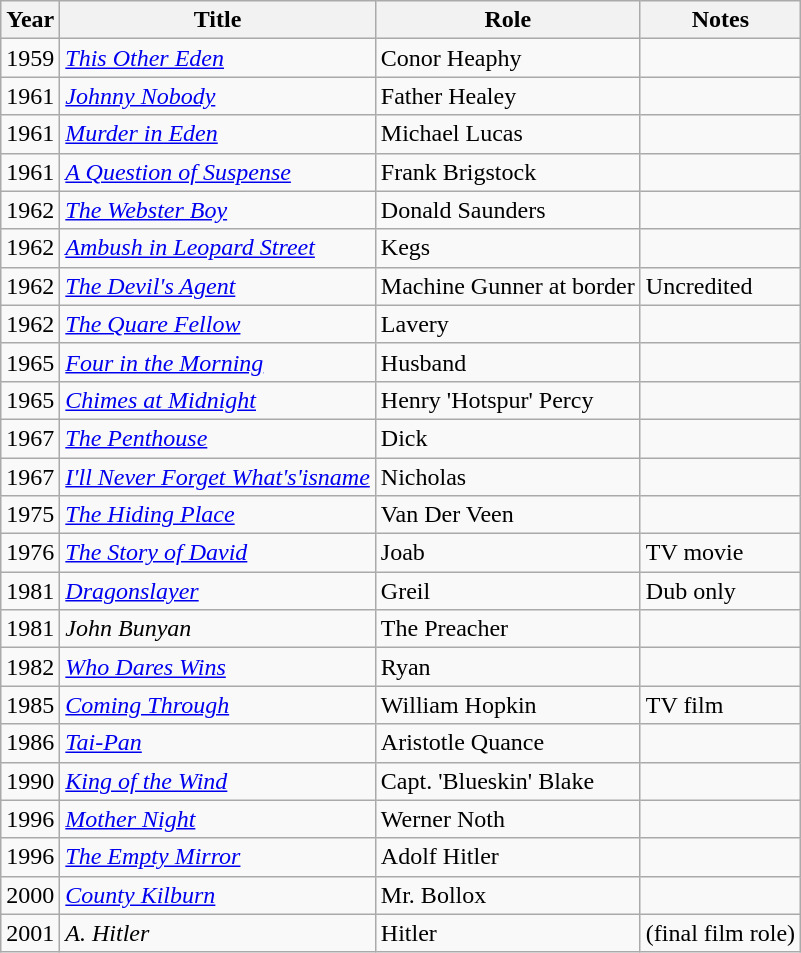<table class="wikitable">
<tr>
<th>Year</th>
<th>Title</th>
<th>Role</th>
<th>Notes</th>
</tr>
<tr>
<td>1959</td>
<td><em><a href='#'>This Other Eden</a></em></td>
<td>Conor Heaphy</td>
<td></td>
</tr>
<tr>
<td>1961</td>
<td><em><a href='#'>Johnny Nobody</a></em></td>
<td>Father Healey</td>
<td></td>
</tr>
<tr>
<td>1961</td>
<td><em><a href='#'>Murder in Eden</a></em></td>
<td>Michael Lucas</td>
<td></td>
</tr>
<tr>
<td>1961</td>
<td><em><a href='#'>A Question of Suspense</a></em></td>
<td>Frank Brigstock</td>
<td></td>
</tr>
<tr>
<td>1962</td>
<td><em><a href='#'>The Webster Boy</a></em></td>
<td>Donald Saunders</td>
<td></td>
</tr>
<tr>
<td>1962</td>
<td><em><a href='#'>Ambush in Leopard Street</a></em></td>
<td>Kegs</td>
<td></td>
</tr>
<tr>
<td>1962</td>
<td><em><a href='#'>The Devil's Agent</a></em></td>
<td>Machine Gunner at border</td>
<td>Uncredited</td>
</tr>
<tr>
<td>1962</td>
<td><em><a href='#'>The Quare Fellow</a></em></td>
<td>Lavery</td>
<td></td>
</tr>
<tr>
<td>1965</td>
<td><em><a href='#'>Four in the Morning</a></em></td>
<td>Husband</td>
<td></td>
</tr>
<tr>
<td>1965</td>
<td><em><a href='#'>Chimes at Midnight</a></em></td>
<td>Henry 'Hotspur' Percy</td>
<td></td>
</tr>
<tr>
<td>1967</td>
<td><em><a href='#'>The Penthouse</a></em></td>
<td>Dick</td>
<td></td>
</tr>
<tr>
<td>1967</td>
<td><em><a href='#'>I'll Never Forget What's'isname</a></em></td>
<td>Nicholas</td>
<td></td>
</tr>
<tr>
<td>1975</td>
<td><em><a href='#'>The Hiding Place</a></em></td>
<td>Van Der Veen</td>
<td></td>
</tr>
<tr>
<td>1976</td>
<td><em><a href='#'>The Story of David</a></em></td>
<td>Joab</td>
<td>TV movie</td>
</tr>
<tr>
<td>1981</td>
<td><em><a href='#'>Dragonslayer</a></em></td>
<td>Greil</td>
<td>Dub only</td>
</tr>
<tr>
<td>1981</td>
<td><em>John Bunyan</em></td>
<td>The Preacher</td>
<td></td>
</tr>
<tr>
<td>1982</td>
<td><em><a href='#'>Who Dares Wins</a></em></td>
<td>Ryan</td>
<td></td>
</tr>
<tr>
<td>1985</td>
<td><em><a href='#'>Coming Through</a></em></td>
<td>William Hopkin</td>
<td>TV film</td>
</tr>
<tr>
<td>1986</td>
<td><em><a href='#'>Tai-Pan</a></em></td>
<td>Aristotle Quance</td>
<td></td>
</tr>
<tr>
<td>1990</td>
<td><em><a href='#'>King of the Wind</a></em></td>
<td>Capt. 'Blueskin' Blake</td>
<td></td>
</tr>
<tr>
<td>1996</td>
<td><em><a href='#'>Mother Night</a></em></td>
<td>Werner Noth</td>
<td></td>
</tr>
<tr>
<td>1996</td>
<td><em><a href='#'>The Empty Mirror</a></em></td>
<td>Adolf Hitler</td>
<td></td>
</tr>
<tr>
<td>2000</td>
<td><em><a href='#'>County Kilburn</a></em></td>
<td>Mr. Bollox</td>
<td></td>
</tr>
<tr>
<td>2001</td>
<td><em>A. Hitler</em></td>
<td>Hitler</td>
<td>(final film role)</td>
</tr>
</table>
